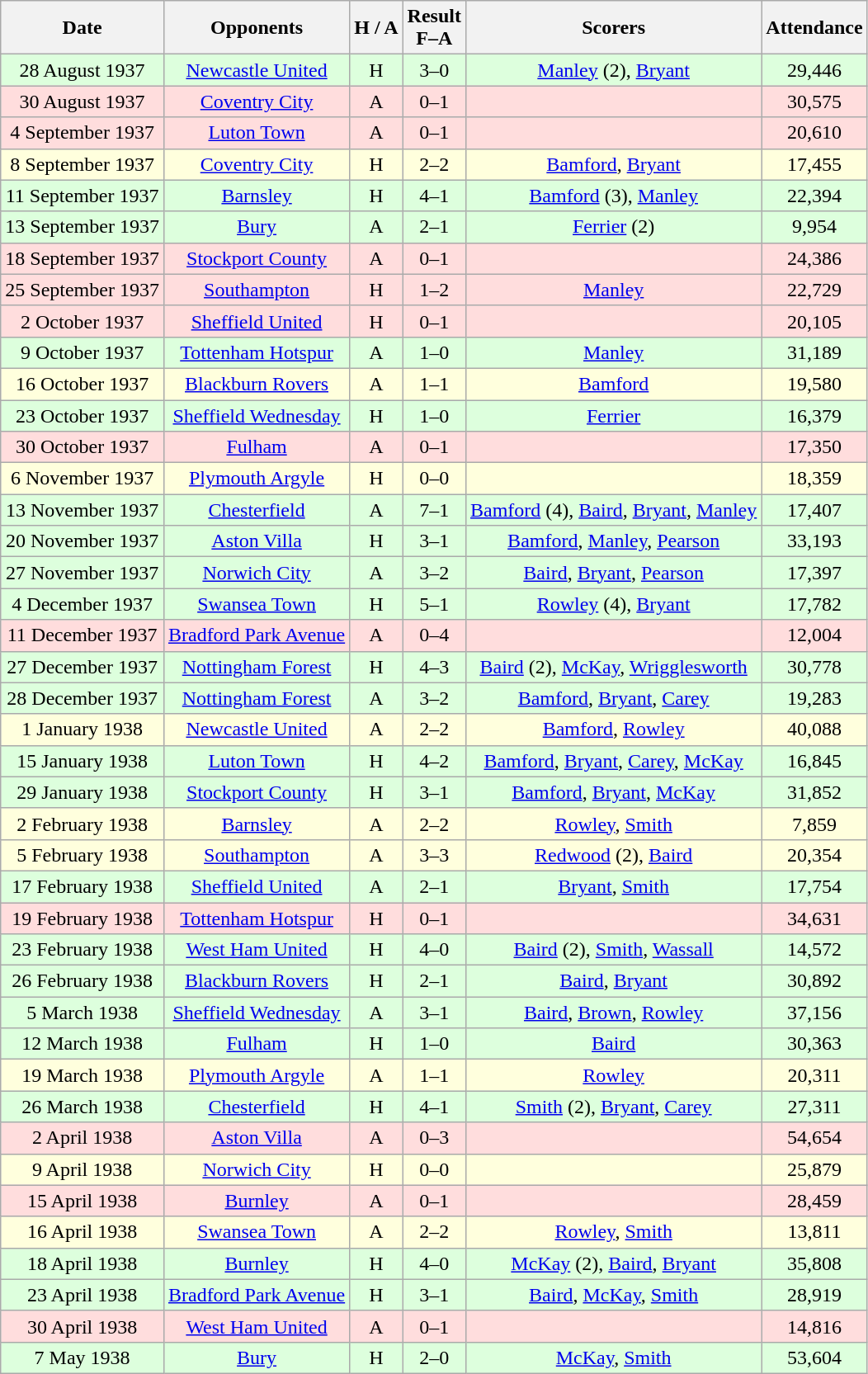<table class="wikitable" style="text-align:center">
<tr>
<th>Date</th>
<th>Opponents</th>
<th>H / A</th>
<th>Result<br>F–A</th>
<th>Scorers</th>
<th>Attendance</th>
</tr>
<tr bgcolor="#ddffdd">
<td>28 August 1937</td>
<td><a href='#'>Newcastle United</a></td>
<td>H</td>
<td>3–0</td>
<td><a href='#'>Manley</a> (2), <a href='#'>Bryant</a></td>
<td>29,446</td>
</tr>
<tr bgcolor="#ffdddd">
<td>30 August 1937</td>
<td><a href='#'>Coventry City</a></td>
<td>A</td>
<td>0–1</td>
<td></td>
<td>30,575</td>
</tr>
<tr bgcolor="#ffdddd">
<td>4 September 1937</td>
<td><a href='#'>Luton Town</a></td>
<td>A</td>
<td>0–1</td>
<td></td>
<td>20,610</td>
</tr>
<tr bgcolor="#ffffdd">
<td>8 September 1937</td>
<td><a href='#'>Coventry City</a></td>
<td>H</td>
<td>2–2</td>
<td><a href='#'>Bamford</a>, <a href='#'>Bryant</a></td>
<td>17,455</td>
</tr>
<tr bgcolor="#ddffdd">
<td>11 September 1937</td>
<td><a href='#'>Barnsley</a></td>
<td>H</td>
<td>4–1</td>
<td><a href='#'>Bamford</a> (3), <a href='#'>Manley</a></td>
<td>22,394</td>
</tr>
<tr bgcolor="#ddffdd">
<td>13 September 1937</td>
<td><a href='#'>Bury</a></td>
<td>A</td>
<td>2–1</td>
<td><a href='#'>Ferrier</a> (2)</td>
<td>9,954</td>
</tr>
<tr bgcolor="#ffdddd">
<td>18 September 1937</td>
<td><a href='#'>Stockport County</a></td>
<td>A</td>
<td>0–1</td>
<td></td>
<td>24,386</td>
</tr>
<tr bgcolor="#ffdddd">
<td>25 September 1937</td>
<td><a href='#'>Southampton</a></td>
<td>H</td>
<td>1–2</td>
<td><a href='#'>Manley</a></td>
<td>22,729</td>
</tr>
<tr bgcolor="#ffdddd">
<td>2 October 1937</td>
<td><a href='#'>Sheffield United</a></td>
<td>H</td>
<td>0–1</td>
<td></td>
<td>20,105</td>
</tr>
<tr bgcolor="#ddffdd">
<td>9 October 1937</td>
<td><a href='#'>Tottenham Hotspur</a></td>
<td>A</td>
<td>1–0</td>
<td><a href='#'>Manley</a></td>
<td>31,189</td>
</tr>
<tr bgcolor="#ffffdd">
<td>16 October 1937</td>
<td><a href='#'>Blackburn Rovers</a></td>
<td>A</td>
<td>1–1</td>
<td><a href='#'>Bamford</a></td>
<td>19,580</td>
</tr>
<tr bgcolor="#ddffdd">
<td>23 October 1937</td>
<td><a href='#'>Sheffield Wednesday</a></td>
<td>H</td>
<td>1–0</td>
<td><a href='#'>Ferrier</a></td>
<td>16,379</td>
</tr>
<tr bgcolor="#ffdddd">
<td>30 October 1937</td>
<td><a href='#'>Fulham</a></td>
<td>A</td>
<td>0–1</td>
<td></td>
<td>17,350</td>
</tr>
<tr bgcolor="#ffffdd">
<td>6 November 1937</td>
<td><a href='#'>Plymouth Argyle</a></td>
<td>H</td>
<td>0–0</td>
<td></td>
<td>18,359</td>
</tr>
<tr bgcolor="#ddffdd">
<td>13 November 1937</td>
<td><a href='#'>Chesterfield</a></td>
<td>A</td>
<td>7–1</td>
<td><a href='#'>Bamford</a> (4), <a href='#'>Baird</a>, <a href='#'>Bryant</a>, <a href='#'>Manley</a></td>
<td>17,407</td>
</tr>
<tr bgcolor="#ddffdd">
<td>20 November 1937</td>
<td><a href='#'>Aston Villa</a></td>
<td>H</td>
<td>3–1</td>
<td><a href='#'>Bamford</a>, <a href='#'>Manley</a>, <a href='#'>Pearson</a></td>
<td>33,193</td>
</tr>
<tr bgcolor="#ddffdd">
<td>27 November 1937</td>
<td><a href='#'>Norwich City</a></td>
<td>A</td>
<td>3–2</td>
<td><a href='#'>Baird</a>, <a href='#'>Bryant</a>, <a href='#'>Pearson</a></td>
<td>17,397</td>
</tr>
<tr bgcolor="#ddffdd">
<td>4 December 1937</td>
<td><a href='#'>Swansea Town</a></td>
<td>H</td>
<td>5–1</td>
<td><a href='#'>Rowley</a> (4), <a href='#'>Bryant</a></td>
<td>17,782</td>
</tr>
<tr bgcolor="#ffdddd">
<td>11 December 1937</td>
<td><a href='#'>Bradford Park Avenue</a></td>
<td>A</td>
<td>0–4</td>
<td></td>
<td>12,004</td>
</tr>
<tr bgcolor="#ddffdd">
<td>27 December 1937</td>
<td><a href='#'>Nottingham Forest</a></td>
<td>H</td>
<td>4–3</td>
<td><a href='#'>Baird</a> (2), <a href='#'>McKay</a>, <a href='#'>Wrigglesworth</a></td>
<td>30,778</td>
</tr>
<tr bgcolor="#ddffdd">
<td>28 December 1937</td>
<td><a href='#'>Nottingham Forest</a></td>
<td>A</td>
<td>3–2</td>
<td><a href='#'>Bamford</a>, <a href='#'>Bryant</a>, <a href='#'>Carey</a></td>
<td>19,283</td>
</tr>
<tr bgcolor="#ffffdd">
<td>1 January 1938</td>
<td><a href='#'>Newcastle United</a></td>
<td>A</td>
<td>2–2</td>
<td><a href='#'>Bamford</a>, <a href='#'>Rowley</a></td>
<td>40,088</td>
</tr>
<tr bgcolor="#ddffdd">
<td>15 January 1938</td>
<td><a href='#'>Luton Town</a></td>
<td>H</td>
<td>4–2</td>
<td><a href='#'>Bamford</a>, <a href='#'>Bryant</a>, <a href='#'>Carey</a>, <a href='#'>McKay</a></td>
<td>16,845</td>
</tr>
<tr bgcolor="#ddffdd">
<td>29 January 1938</td>
<td><a href='#'>Stockport County</a></td>
<td>H</td>
<td>3–1</td>
<td><a href='#'>Bamford</a>, <a href='#'>Bryant</a>, <a href='#'>McKay</a></td>
<td>31,852</td>
</tr>
<tr bgcolor="#ffffdd">
<td>2 February 1938</td>
<td><a href='#'>Barnsley</a></td>
<td>A</td>
<td>2–2</td>
<td><a href='#'>Rowley</a>, <a href='#'>Smith</a></td>
<td>7,859</td>
</tr>
<tr bgcolor="#ffffdd">
<td>5 February 1938</td>
<td><a href='#'>Southampton</a></td>
<td>A</td>
<td>3–3</td>
<td><a href='#'>Redwood</a> (2), <a href='#'>Baird</a></td>
<td>20,354</td>
</tr>
<tr bgcolor="#ddffdd">
<td>17 February 1938</td>
<td><a href='#'>Sheffield United</a></td>
<td>A</td>
<td>2–1</td>
<td><a href='#'>Bryant</a>, <a href='#'>Smith</a></td>
<td>17,754</td>
</tr>
<tr bgcolor="#ffdddd">
<td>19 February 1938</td>
<td><a href='#'>Tottenham Hotspur</a></td>
<td>H</td>
<td>0–1</td>
<td></td>
<td>34,631</td>
</tr>
<tr bgcolor="#ddffdd">
<td>23 February 1938</td>
<td><a href='#'>West Ham United</a></td>
<td>H</td>
<td>4–0</td>
<td><a href='#'>Baird</a> (2), <a href='#'>Smith</a>, <a href='#'>Wassall</a></td>
<td>14,572</td>
</tr>
<tr bgcolor="#ddffdd">
<td>26 February 1938</td>
<td><a href='#'>Blackburn Rovers</a></td>
<td>H</td>
<td>2–1</td>
<td><a href='#'>Baird</a>, <a href='#'>Bryant</a></td>
<td>30,892</td>
</tr>
<tr bgcolor="#ddffdd">
<td>5 March 1938</td>
<td><a href='#'>Sheffield Wednesday</a></td>
<td>A</td>
<td>3–1</td>
<td><a href='#'>Baird</a>, <a href='#'>Brown</a>, <a href='#'>Rowley</a></td>
<td>37,156</td>
</tr>
<tr bgcolor="#ddffdd">
<td>12 March 1938</td>
<td><a href='#'>Fulham</a></td>
<td>H</td>
<td>1–0</td>
<td><a href='#'>Baird</a></td>
<td>30,363</td>
</tr>
<tr bgcolor="#ffffdd">
<td>19 March 1938</td>
<td><a href='#'>Plymouth Argyle</a></td>
<td>A</td>
<td>1–1</td>
<td><a href='#'>Rowley</a></td>
<td>20,311</td>
</tr>
<tr bgcolor="#ddffdd">
<td>26 March 1938</td>
<td><a href='#'>Chesterfield</a></td>
<td>H</td>
<td>4–1</td>
<td><a href='#'>Smith</a> (2), <a href='#'>Bryant</a>, <a href='#'>Carey</a></td>
<td>27,311</td>
</tr>
<tr bgcolor="#ffdddd">
<td>2 April 1938</td>
<td><a href='#'>Aston Villa</a></td>
<td>A</td>
<td>0–3</td>
<td></td>
<td>54,654</td>
</tr>
<tr bgcolor="#ffffdd">
<td>9 April 1938</td>
<td><a href='#'>Norwich City</a></td>
<td>H</td>
<td>0–0</td>
<td></td>
<td>25,879</td>
</tr>
<tr bgcolor="#ffdddd">
<td>15 April 1938</td>
<td><a href='#'>Burnley</a></td>
<td>A</td>
<td>0–1</td>
<td></td>
<td>28,459</td>
</tr>
<tr bgcolor="#ffffdd">
<td>16 April 1938</td>
<td><a href='#'>Swansea Town</a></td>
<td>A</td>
<td>2–2</td>
<td><a href='#'>Rowley</a>, <a href='#'>Smith</a></td>
<td>13,811</td>
</tr>
<tr bgcolor="#ddffdd">
<td>18 April 1938</td>
<td><a href='#'>Burnley</a></td>
<td>H</td>
<td>4–0</td>
<td><a href='#'>McKay</a> (2), <a href='#'>Baird</a>, <a href='#'>Bryant</a></td>
<td>35,808</td>
</tr>
<tr bgcolor="#ddffdd">
<td>23 April 1938</td>
<td><a href='#'>Bradford Park Avenue</a></td>
<td>H</td>
<td>3–1</td>
<td><a href='#'>Baird</a>, <a href='#'>McKay</a>, <a href='#'>Smith</a></td>
<td>28,919</td>
</tr>
<tr bgcolor="#ffdddd">
<td>30 April 1938</td>
<td><a href='#'>West Ham United</a></td>
<td>A</td>
<td>0–1</td>
<td></td>
<td>14,816</td>
</tr>
<tr bgcolor="#ddffdd">
<td>7 May 1938</td>
<td><a href='#'>Bury</a></td>
<td>H</td>
<td>2–0</td>
<td><a href='#'>McKay</a>, <a href='#'>Smith</a></td>
<td>53,604</td>
</tr>
</table>
